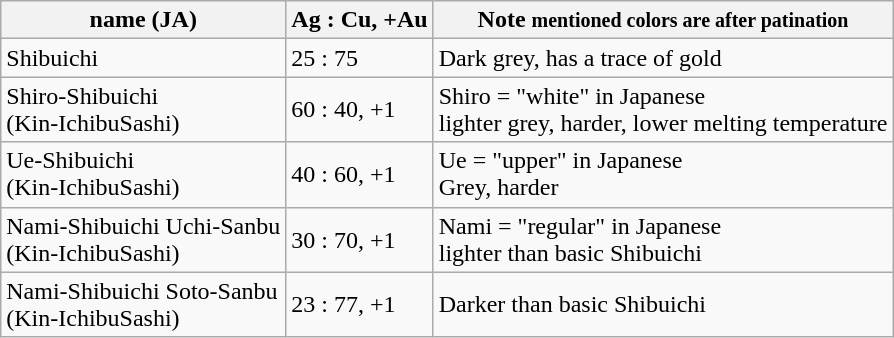<table class="wikitable">
<tr>
<th>name (JA)</th>
<th>Ag : Cu, +Au</th>
<th>Note <small>mentioned colors are after patination</small></th>
</tr>
<tr>
<td>Shibuichi</td>
<td>25 : 75</td>
<td>Dark grey, has a trace of gold</td>
</tr>
<tr>
<td>Shiro-Shibuichi <br>(Kin-IchibuSashi)</td>
<td>60 : 40, +1</td>
<td>Shiro = "white" in Japanese<br>lighter grey, harder, lower melting temperature</td>
</tr>
<tr>
<td>Ue-Shibuichi <br>(Kin-IchibuSashi)</td>
<td>40 : 60, +1</td>
<td>Ue = "upper" in Japanese<br>Grey, harder</td>
</tr>
<tr>
<td>Nami-Shibuichi Uchi-Sanbu <br>(Kin-IchibuSashi)</td>
<td>30 : 70, +1</td>
<td>Nami = "regular" in Japanese<br>lighter than basic Shibuichi</td>
</tr>
<tr>
<td>Nami-Shibuichi Soto-Sanbu <br>(Kin-IchibuSashi)</td>
<td>23 : 77, +1</td>
<td>Darker than basic Shibuichi</td>
</tr>
</table>
